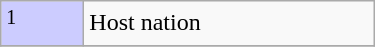<table class="wikitable" border="solid 1px #AAAAAA" width="250px">
<tr>
<td style="background:#ccccff; width:3em;"><sup>1</sup></td>
<td>Host nation</td>
</tr>
<tr>
</tr>
</table>
